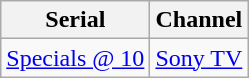<table class="wikitable">
<tr>
<th>Serial</th>
<th>Channel</th>
</tr>
<tr>
<td><a href='#'>Specials @ 10</a></td>
<td><a href='#'>Sony TV</a></td>
</tr>
</table>
